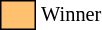<table class="toccolours" style="font-size: 85%; white-space: nowrap;">
<tr>
<td style="background:#FFC06F; border: 1px solid black;">      </td>
<td>Winner</td>
</tr>
</table>
